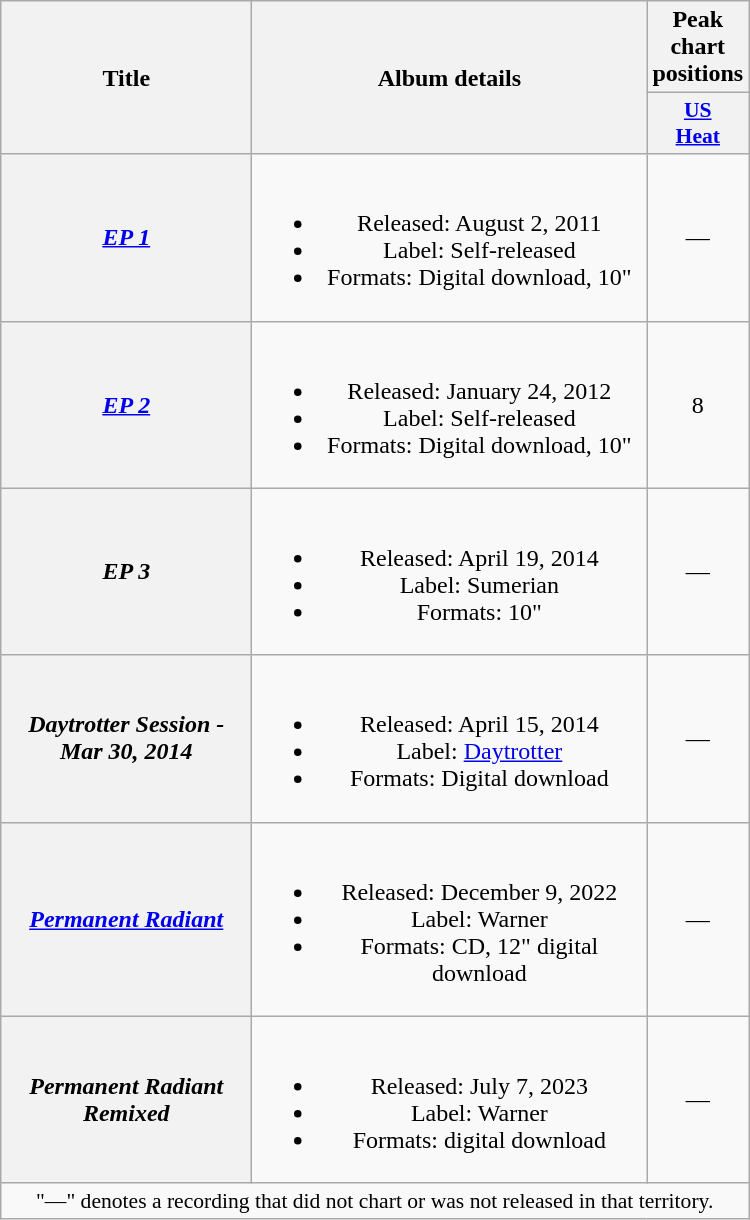<table class="wikitable plainrowheaders" style="text-align:center;">
<tr>
<th scope="col" style="width:10em;" rowspan="2">Title</th>
<th scope="col" style="width:16em;" rowspan="2">Album details</th>
<th scope="col" colspan="1">Peak chart positions</th>
</tr>
<tr>
<th scope="col" style="width:3em;font-size:90%;"><a href='#'>US<br>Heat</a><br></th>
</tr>
<tr>
<th scope="row"><em><a href='#'>EP 1</a></em></th>
<td><br><ul><li>Released: August 2, 2011</li><li>Label: Self-released</li><li>Formats: Digital download, 10"</li></ul></td>
<td>—</td>
</tr>
<tr>
<th scope="row"><em><a href='#'>EP 2</a></em></th>
<td><br><ul><li>Released: January 24, 2012</li><li>Label: Self-released</li><li>Formats: Digital download, 10"</li></ul></td>
<td>8</td>
</tr>
<tr>
<th scope="row"><em>EP 3</em></th>
<td><br><ul><li>Released: April 19, 2014</li><li>Label: Sumerian</li><li>Formats: 10"</li></ul></td>
<td>—</td>
</tr>
<tr>
<th scope="row"><em>Daytrotter Session - Mar 30, 2014</em></th>
<td><br><ul><li>Released: April 15, 2014</li><li>Label: <a href='#'>Daytrotter</a></li><li>Formats: Digital download</li></ul></td>
<td>—</td>
</tr>
<tr>
<th scope="row"><em><a href='#'>Permanent Radiant</a></em></th>
<td><br><ul><li>Released: December 9, 2022</li><li>Label: Warner</li><li>Formats: CD, 12" digital download</li></ul></td>
<td>—</td>
</tr>
<tr>
<th scope="row"><em>Permanent Radiant Remixed</em></th>
<td><br><ul><li>Released: July 7, 2023</li><li>Label: Warner</li><li>Formats: digital download</li></ul></td>
<td>—</td>
</tr>
<tr>
<td colspan="3" style="font-size:90%">"—" denotes a recording that did not chart or was not released in that territory.</td>
</tr>
</table>
